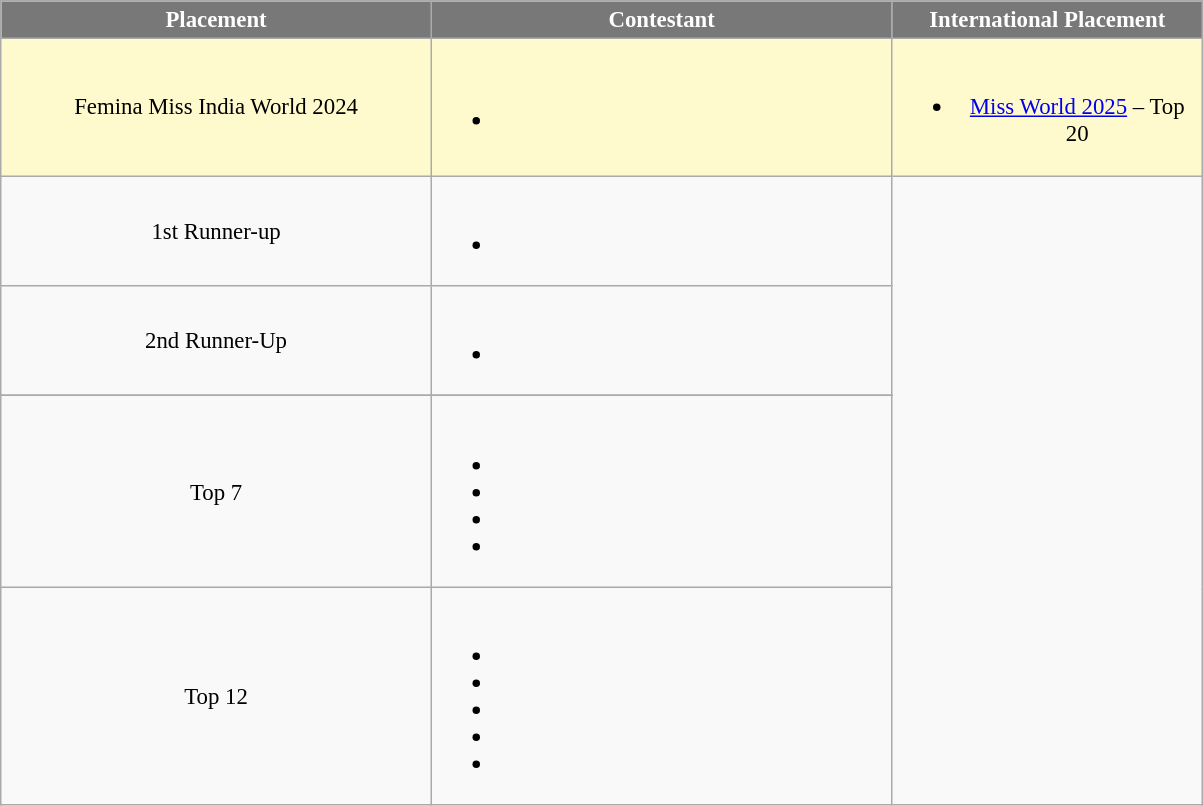<table class="wikitable sortable" style="font-size: 95%;">
<tr>
<th style="width:280px;background-color:#787878;color:#FFFFFF;">Placement</th>
<th style="width:300px;background-color:#787878;color:#FFFFFF;">Contestant</th>
<th style="width:200px;background-color:#787878;color:#FFFFFF;">International Placement</th>
</tr>
<tr align="center" style="background:#FFFACD;">
<td>Femina Miss India World 2024</td>
<td><br><ul><li></li></ul></td>
<td><br><ul><li><a href='#'>Miss World 2025</a> – Top 20</li></ul></td>
</tr>
<tr align="center">
<td>1st Runner-up</td>
<td><br><ul><li></li></ul></td>
</tr>
<tr align="center">
<td>2nd Runner-Up</td>
<td><br><ul><li></li></ul></td>
</tr>
<tr>
</tr>
<tr align="center">
<td>Top 7</td>
<td><br><ul><li></li><li></li><li></li><li></li></ul></td>
</tr>
<tr align="center">
<td>Top 12</td>
<td><br><ul><li></li><li></li><li></li><li></li><li></li></ul></td>
</tr>
</table>
